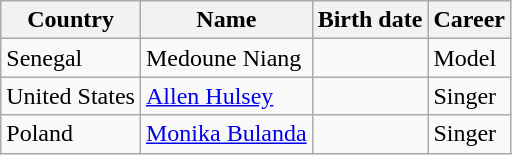<table class="wikitable sortable">
<tr>
<th>Country</th>
<th>Name</th>
<th>Birth date</th>
<th>Career</th>
</tr>
<tr>
<td>Senegal</td>
<td>Medoune Niang</td>
<td></td>
<td>Model</td>
</tr>
<tr>
<td>United States</td>
<td><a href='#'>Allen Hulsey</a></td>
<td></td>
<td>Singer</td>
</tr>
<tr>
<td>Poland</td>
<td><a href='#'>Monika Bulanda</a></td>
<td></td>
<td>Singer</td>
</tr>
</table>
